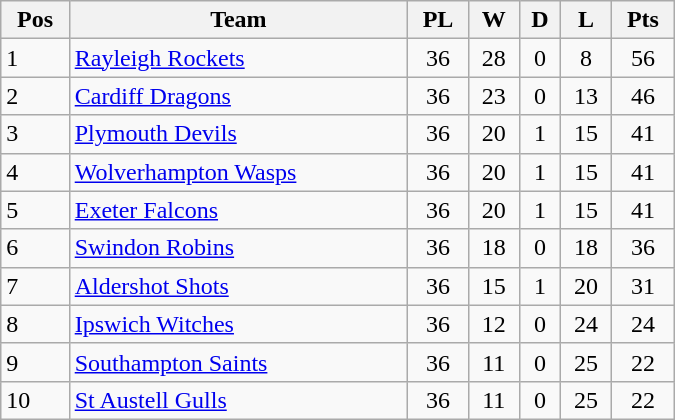<table class=wikitable width="450">
<tr>
<th>Pos</th>
<th>Team</th>
<th>PL</th>
<th>W</th>
<th>D</th>
<th>L</th>
<th>Pts</th>
</tr>
<tr>
<td>1</td>
<td><a href='#'>Rayleigh Rockets</a></td>
<td align="center">36</td>
<td align="center">28</td>
<td align="center">0</td>
<td align="center">8</td>
<td align="center">56</td>
</tr>
<tr>
<td>2</td>
<td><a href='#'>Cardiff Dragons</a></td>
<td align="center">36</td>
<td align="center">23</td>
<td align="center">0</td>
<td align="center">13</td>
<td align="center">46</td>
</tr>
<tr>
<td>3</td>
<td><a href='#'>Plymouth Devils</a></td>
<td align="center">36</td>
<td align="center">20</td>
<td align="center">1</td>
<td align="center">15</td>
<td align="center">41</td>
</tr>
<tr>
<td>4</td>
<td><a href='#'>Wolverhampton Wasps</a></td>
<td align="center">36</td>
<td align="center">20</td>
<td align="center">1</td>
<td align="center">15</td>
<td align="center">41</td>
</tr>
<tr>
<td>5</td>
<td><a href='#'>Exeter Falcons</a></td>
<td align="center">36</td>
<td align="center">20</td>
<td align="center">1</td>
<td align="center">15</td>
<td align="center">41</td>
</tr>
<tr>
<td>6</td>
<td><a href='#'>Swindon Robins</a></td>
<td align="center">36</td>
<td align="center">18</td>
<td align="center">0</td>
<td align="center">18</td>
<td align="center">36</td>
</tr>
<tr>
<td>7</td>
<td><a href='#'>Aldershot Shots</a></td>
<td align="center">36</td>
<td align="center">15</td>
<td align="center">1</td>
<td align="center">20</td>
<td align="center">31</td>
</tr>
<tr>
<td>8</td>
<td><a href='#'>Ipswich Witches</a></td>
<td align="center">36</td>
<td align="center">12</td>
<td align="center">0</td>
<td align="center">24</td>
<td align="center">24</td>
</tr>
<tr>
<td>9</td>
<td><a href='#'>Southampton Saints</a></td>
<td align="center">36</td>
<td align="center">11</td>
<td align="center">0</td>
<td align="center">25</td>
<td align="center">22</td>
</tr>
<tr>
<td>10</td>
<td><a href='#'>St Austell Gulls</a></td>
<td align="center">36</td>
<td align="center">11</td>
<td align="center">0</td>
<td align="center">25</td>
<td align="center">22</td>
</tr>
</table>
